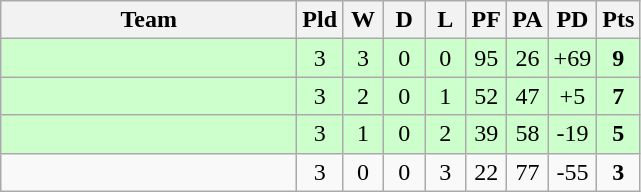<table class="wikitable" style="text-align:center;">
<tr>
<th width="190">Team</th>
<th width="20" abbr="Played">Pld</th>
<th width="20" abbr="Won">W</th>
<th width="20" abbr="Drawn">D</th>
<th width="20" abbr="Lost">L</th>
<th width="20" abbr="Points for">PF</th>
<th width="20" abbr="Points against">PA</th>
<th width="25" abbr="Points difference">PD</th>
<th width="20" abbr="Points">Pts</th>
</tr>
<tr style="background:#ccffcc">
<td align="left"></td>
<td>3</td>
<td>3</td>
<td>0</td>
<td>0</td>
<td>95</td>
<td>26</td>
<td>+69</td>
<td><strong>9</strong></td>
</tr>
<tr style="background:#ccffcc">
<td align="left"></td>
<td>3</td>
<td>2</td>
<td>0</td>
<td>1</td>
<td>52</td>
<td>47</td>
<td>+5</td>
<td><strong>7</strong></td>
</tr>
<tr style="background:#ccffcc">
<td align="left"></td>
<td>3</td>
<td>1</td>
<td>0</td>
<td>2</td>
<td>39</td>
<td>58</td>
<td>-19</td>
<td><strong>5</strong></td>
</tr>
<tr>
<td align="left"></td>
<td>3</td>
<td>0</td>
<td>0</td>
<td>3</td>
<td>22</td>
<td>77</td>
<td>-55</td>
<td><strong>3</strong></td>
</tr>
</table>
